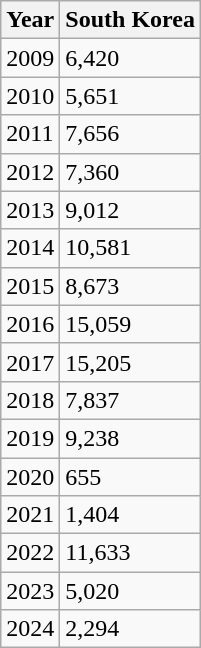<table class="wikitable">
<tr>
<th>Year</th>
<th>South Korea</th>
</tr>
<tr>
<td>2009</td>
<td>6,420</td>
</tr>
<tr>
<td>2010</td>
<td>5,651</td>
</tr>
<tr>
<td>2011</td>
<td>7,656</td>
</tr>
<tr>
<td>2012</td>
<td>7,360</td>
</tr>
<tr>
<td>2013</td>
<td>9,012</td>
</tr>
<tr>
<td>2014</td>
<td>10,581</td>
</tr>
<tr>
<td>2015</td>
<td>8,673</td>
</tr>
<tr>
<td>2016</td>
<td>15,059</td>
</tr>
<tr>
<td>2017</td>
<td>15,205</td>
</tr>
<tr>
<td>2018</td>
<td>7,837</td>
</tr>
<tr>
<td>2019</td>
<td>9,238</td>
</tr>
<tr>
<td>2020</td>
<td>655</td>
</tr>
<tr>
<td>2021</td>
<td>1,404</td>
</tr>
<tr>
<td>2022</td>
<td>11,633</td>
</tr>
<tr>
<td>2023</td>
<td>5,020</td>
</tr>
<tr>
<td>2024</td>
<td>2,294</td>
</tr>
</table>
